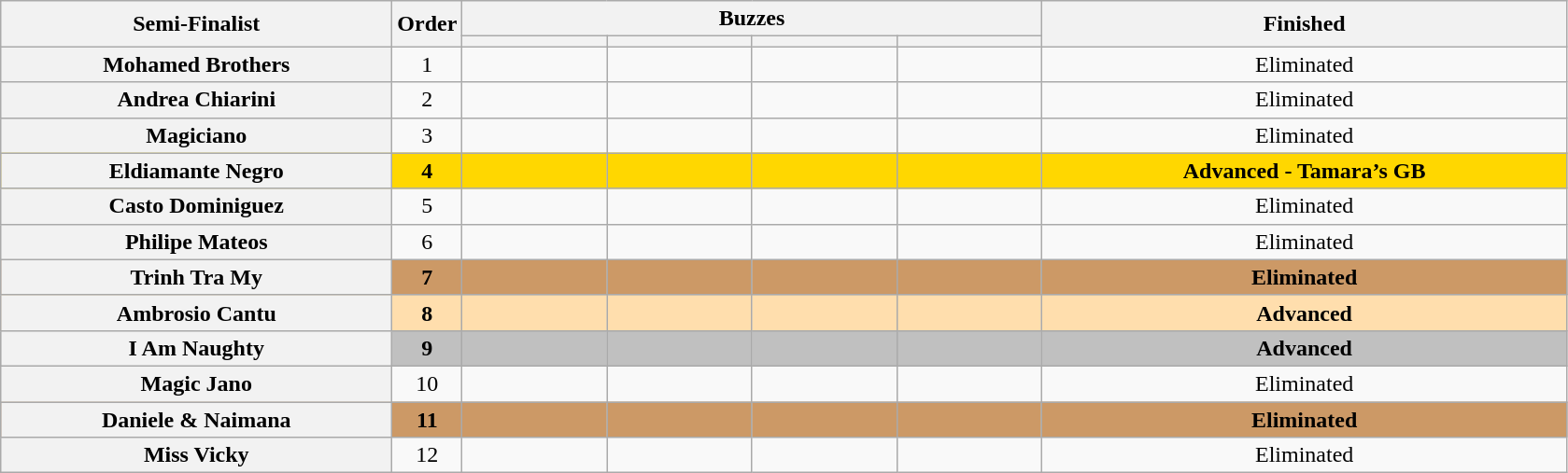<table class="wikitable plainrowheaders sortable" style="text-align:center;">
<tr>
<th scope="col" rowspan="2" class="unsortable" style="width:17em;">Semi-Finalist</th>
<th scope="col" rowspan="2" style="width:1em;">Order</th>
<th scope="col" colspan="4" class="unsortable" style="width:24em;">Buzzes</th>
<th scope="col" rowspan="2" style="width:23em;">Finished </th>
</tr>
<tr>
<th scope="col" class="unsortable" style="width:6em;"></th>
<th scope="col" class="unsortable" style="width:6em;"></th>
<th scope="col" class="unsortable" style="width:6em;"></th>
<th scope="col" class="unsortable" style="width:6em;"></th>
</tr>
<tr>
<th scope="row">Mohamed Brothers</th>
<td>1</td>
<td style="text-align:center;"></td>
<td style="text-align:center;"></td>
<td style="text-align:center;"></td>
<td style="text-align:center;"></td>
<td>Eliminated</td>
</tr>
<tr>
<th scope="row">Andrea Chiarini</th>
<td>2</td>
<td style="text-align:center;"></td>
<td style="text-align:center;"></td>
<td style="text-align:center;"></td>
<td style="text-align:center;"></td>
<td>Eliminated</td>
</tr>
<tr>
<th scope="row">Magiciano</th>
<td>3</td>
<td style="text-align:center;"></td>
<td style="text-align:center;"></td>
<td style="text-align:center;"></td>
<td style="text-align:center;"></td>
<td>Eliminated</td>
</tr>
<tr style="background:Gold">
<th scope="row"><strong>Eldiamante Negro</strong></th>
<td><strong>4</strong></td>
<td style="text-align:center;"></td>
<td style="text-align:center;"></td>
<td style="text-align:center;"></td>
<td style="text-align:center;"></td>
<td><strong>Advanced - Tamara’s GB</strong></td>
</tr>
<tr>
<th scope="row">Casto Dominiguez</th>
<td>5</td>
<td style="text-align:center;"></td>
<td style="text-align:center;"></td>
<td style="text-align:center;"></td>
<td style="text-align:center;"></td>
<td>Eliminated</td>
</tr>
<tr>
<th scope="row">Philipe Mateos</th>
<td>6</td>
<td style="text-align:center;"></td>
<td style="text-align:center;"></td>
<td style="text-align:center;"></td>
<td style="text-align:center;"></td>
<td>Eliminated</td>
</tr>
<tr style="background:#c96">
<th scope="row"><strong>Trinh Tra My</strong></th>
<td><strong>7</strong></td>
<td style="text-align:center;"></td>
<td style="text-align:center;"></td>
<td style="text-align:center;"></td>
<td style="text-align:center;"></td>
<td><strong>Eliminated</strong></td>
</tr>
<tr style="background:NavajoWhite">
<th scope="row"><strong>Ambrosio Cantu</strong></th>
<td><strong>8</strong></td>
<td style="text-align:center;"></td>
<td style="text-align:center;"></td>
<td style="text-align:center;"></td>
<td style="text-align:center;"></td>
<td><strong>Advanced</strong></td>
</tr>
<tr style="background:silver">
<th scope="row"><strong>I Am Naughty</strong></th>
<td><strong>9</strong></td>
<td style="text-align:center;"></td>
<td style="text-align:center;"></td>
<td style="text-align:center;"></td>
<td style="text-align:center;"></td>
<td><strong>Advanced</strong></td>
</tr>
<tr>
<th scope="row">Magic Jano</th>
<td>10</td>
<td style="text-align:center;"></td>
<td style="text-align:center;"></td>
<td style="text-align:center;"></td>
<td style="text-align:center;"></td>
<td>Eliminated</td>
</tr>
<tr style="background:#c96">
<th scope="row"><strong>Daniele & Naimana</strong></th>
<td><strong>11</strong></td>
<td style="text-align:center;"></td>
<td style="text-align:center;"></td>
<td style="text-align:center;"></td>
<td style="text-align:center;"></td>
<td><strong>Eliminated</strong></td>
</tr>
<tr>
<th scope="row">Miss Vicky</th>
<td>12</td>
<td style="text-align:center;"></td>
<td style="text-align:center;"></td>
<td style="text-align:center;"></td>
<td style="text-align:center;"></td>
<td>Eliminated</td>
</tr>
</table>
